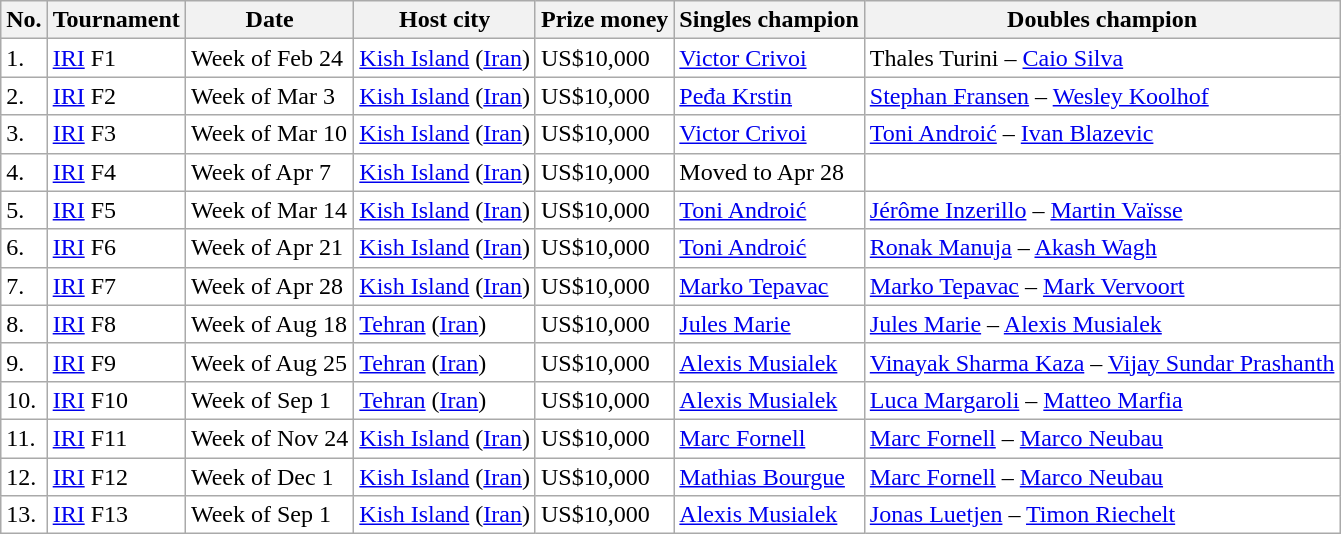<table class="sortable wikitable">
<tr>
<th>No.</th>
<th>Tournament</th>
<th>Date</th>
<th>Host city</th>
<th>Prize money</th>
<th>Singles champion</th>
<th>Doubles champion</th>
</tr>
<tr bgcolor=ffffff>
<td>1.</td>
<td><a href='#'>IRI</a> F1</td>
<td>Week of Feb 24</td>
<td><a href='#'>Kish Island</a>  (<a href='#'>Iran</a>)</td>
<td>US$10,000</td>
<td> <a href='#'>Victor Crivoi</a></td>
<td> Thales Turini –  <a href='#'>Caio Silva</a></td>
</tr>
<tr bgcolor=ffffff>
<td>2.</td>
<td><a href='#'>IRI</a> F2</td>
<td>Week of Mar 3</td>
<td><a href='#'>Kish Island</a>  (<a href='#'>Iran</a>)</td>
<td>US$10,000</td>
<td> <a href='#'>Peđa Krstin</a></td>
<td> <a href='#'>Stephan Fransen</a> –  <a href='#'>Wesley Koolhof</a></td>
</tr>
<tr bgcolor=ffffff>
<td>3.</td>
<td><a href='#'>IRI</a> F3</td>
<td>Week of Mar 10</td>
<td><a href='#'>Kish Island</a>  (<a href='#'>Iran</a>)</td>
<td>US$10,000</td>
<td> <a href='#'>Victor Crivoi</a></td>
<td> <a href='#'>Toni Androić</a> –  <a href='#'>Ivan Blazevic</a></td>
</tr>
<tr bgcolor=ffffff>
<td>4.</td>
<td><a href='#'>IRI</a> F4</td>
<td>Week of Apr 7</td>
<td><a href='#'>Kish Island</a>  (<a href='#'>Iran</a>)</td>
<td>US$10,000</td>
<td>Moved to Apr 28</td>
<td></td>
</tr>
<tr bgcolor=ffffff>
<td>5.</td>
<td><a href='#'>IRI</a> F5</td>
<td>Week of Mar 14</td>
<td><a href='#'>Kish Island</a>  (<a href='#'>Iran</a>)</td>
<td>US$10,000</td>
<td> <a href='#'>Toni Androić</a></td>
<td> <a href='#'>Jérôme Inzerillo</a> –  <a href='#'>Martin Vaïsse</a></td>
</tr>
<tr bgcolor=ffffff>
<td>6.</td>
<td><a href='#'>IRI</a> F6</td>
<td>Week of Apr 21</td>
<td><a href='#'>Kish Island</a>  (<a href='#'>Iran</a>)</td>
<td>US$10,000</td>
<td> <a href='#'>Toni Androić</a></td>
<td> <a href='#'>Ronak Manuja</a> –  <a href='#'>Akash Wagh</a></td>
</tr>
<tr bgcolor=ffffff>
<td>7.</td>
<td><a href='#'>IRI</a> F7</td>
<td>Week of Apr 28</td>
<td><a href='#'>Kish Island</a>  (<a href='#'>Iran</a>)</td>
<td>US$10,000</td>
<td> <a href='#'>Marko Tepavac</a></td>
<td> <a href='#'>Marko Tepavac</a> –  <a href='#'>Mark Vervoort</a></td>
</tr>
<tr bgcolor=ffffff>
<td>8.</td>
<td><a href='#'>IRI</a> F8</td>
<td>Week of Aug 18</td>
<td><a href='#'>Tehran</a>  (<a href='#'>Iran</a>)</td>
<td>US$10,000</td>
<td> <a href='#'>Jules Marie</a></td>
<td> <a href='#'>Jules Marie</a> –  <a href='#'>Alexis Musialek</a></td>
</tr>
<tr bgcolor=ffffff>
<td>9.</td>
<td><a href='#'>IRI</a> F9</td>
<td>Week of Aug 25</td>
<td><a href='#'>Tehran</a>  (<a href='#'>Iran</a>)</td>
<td>US$10,000</td>
<td> <a href='#'>Alexis Musialek</a></td>
<td> <a href='#'>Vinayak Sharma Kaza</a> –  <a href='#'>Vijay Sundar Prashanth</a></td>
</tr>
<tr bgcolor=ffffff>
<td>10.</td>
<td><a href='#'>IRI</a> F10</td>
<td>Week of Sep 1</td>
<td><a href='#'>Tehran</a>  (<a href='#'>Iran</a>)</td>
<td>US$10,000</td>
<td> <a href='#'>Alexis Musialek</a></td>
<td> <a href='#'>Luca Margaroli</a> –  <a href='#'>Matteo Marfia</a></td>
</tr>
<tr bgcolor=ffffff>
<td>11.</td>
<td><a href='#'>IRI</a> F11</td>
<td>Week of Nov 24</td>
<td><a href='#'>Kish Island</a>  (<a href='#'>Iran</a>)</td>
<td>US$10,000</td>
<td> <a href='#'>Marc Fornell</a></td>
<td> <a href='#'>Marc Fornell</a> –  <a href='#'>Marco Neubau</a></td>
</tr>
<tr bgcolor=ffffff>
<td>12.</td>
<td><a href='#'>IRI</a> F12</td>
<td>Week of Dec 1</td>
<td><a href='#'>Kish Island</a>  (<a href='#'>Iran</a>)</td>
<td>US$10,000</td>
<td> <a href='#'>Mathias Bourgue</a></td>
<td> <a href='#'>Marc Fornell</a> –  <a href='#'>Marco Neubau</a></td>
</tr>
<tr bgcolor=ffffff>
<td>13.</td>
<td><a href='#'>IRI</a> F13</td>
<td>Week of Sep 1</td>
<td><a href='#'>Kish Island</a>  (<a href='#'>Iran</a>)</td>
<td>US$10,000</td>
<td> <a href='#'>Alexis Musialek</a></td>
<td> <a href='#'>Jonas Luetjen</a> –  <a href='#'>Timon Riechelt</a></td>
</tr>
</table>
